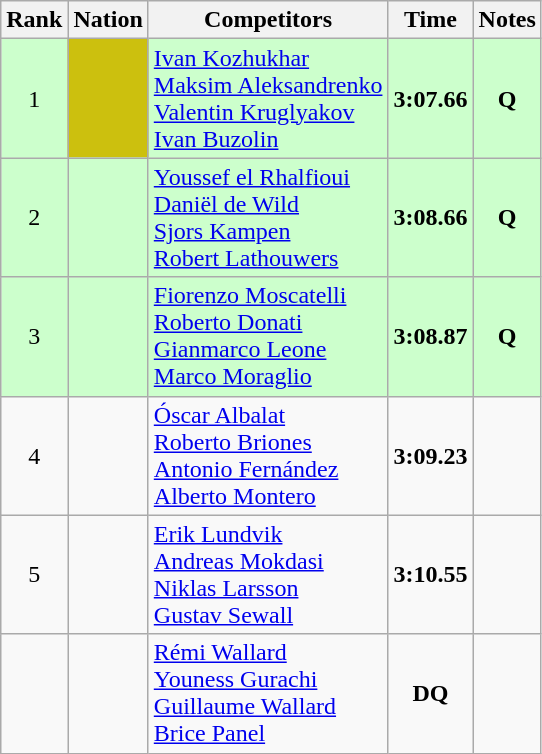<table class="wikitable sortable" style="text-align:center">
<tr>
<th>Rank</th>
<th>Nation</th>
<th>Competitors</th>
<th>Time</th>
<th>Notes</th>
</tr>
<tr bgcolor=ccffcc>
<td>1</td>
<td al bgcolor=ccffccign=left></td>
<td align=left><a href='#'>Ivan Kozhukhar</a><br><a href='#'>Maksim Aleksandrenko</a><br><a href='#'>Valentin Kruglyakov</a><br><a href='#'>Ivan Buzolin</a></td>
<td><strong>3:07.66</strong></td>
<td><strong>Q</strong></td>
</tr>
<tr bgcolor=ccffcc>
<td>2</td>
<td align=left></td>
<td align=left><a href='#'>Youssef el Rhalfioui</a><br><a href='#'>Daniël de Wild</a><br><a href='#'>Sjors Kampen</a><br><a href='#'>Robert Lathouwers</a></td>
<td><strong>3:08.66</strong></td>
<td><strong>Q</strong></td>
</tr>
<tr bgcolor=ccffcc>
<td>3</td>
<td align=left></td>
<td align=left><a href='#'>Fiorenzo Moscatelli</a><br><a href='#'>Roberto Donati</a><br><a href='#'>Gianmarco Leone</a><br><a href='#'>Marco Moraglio</a></td>
<td><strong>3:08.87</strong></td>
<td><strong>Q</strong></td>
</tr>
<tr>
<td>4</td>
<td align=left></td>
<td align=left><a href='#'>Óscar Albalat</a><br><a href='#'>Roberto Briones</a><br><a href='#'>Antonio Fernández</a><br><a href='#'>Alberto Montero</a></td>
<td><strong>3:09.23</strong></td>
<td></td>
</tr>
<tr>
<td>5</td>
<td align=left></td>
<td align=left><a href='#'>Erik Lundvik</a><br><a href='#'>Andreas Mokdasi</a><br><a href='#'>Niklas Larsson</a><br><a href='#'>Gustav Sewall</a></td>
<td><strong>3:10.55</strong></td>
<td></td>
</tr>
<tr>
<td></td>
<td align=left></td>
<td align=left><a href='#'>Rémi Wallard</a><br><a href='#'>Youness Gurachi</a><br><a href='#'>Guillaume Wallard</a><br><a href='#'>Brice Panel</a></td>
<td><strong>DQ</strong></td>
<td></td>
</tr>
</table>
